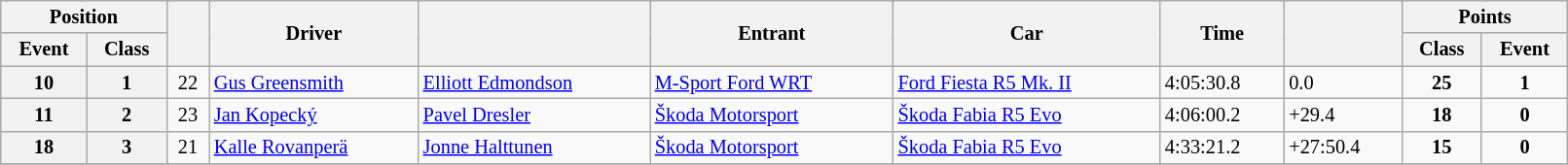<table class="wikitable" width=85% style="font-size: 85%;">
<tr>
<th colspan="2">Position</th>
<th rowspan="2"></th>
<th rowspan="2">Driver</th>
<th rowspan="2"></th>
<th rowspan="2">Entrant</th>
<th rowspan="2">Car</th>
<th rowspan="2">Time</th>
<th rowspan="2"></th>
<th colspan="2">Points</th>
</tr>
<tr>
<th>Event</th>
<th>Class</th>
<th>Class</th>
<th>Event</th>
</tr>
<tr>
<th>10</th>
<th>1</th>
<td align="center">22</td>
<td><a href='#'>Gus Greensmith</a></td>
<td nowrap><a href='#'>Elliott Edmondson</a></td>
<td nowrap><a href='#'>M-Sport Ford WRT</a></td>
<td nowrap><a href='#'>Ford Fiesta R5 Mk. II</a></td>
<td>4:05:30.8</td>
<td>0.0</td>
<td align="center"><strong>25</strong></td>
<td align="center"><strong>1</strong></td>
</tr>
<tr>
<th>11</th>
<th>2</th>
<td align="center">23</td>
<td><a href='#'>Jan Kopecký</a></td>
<td><a href='#'>Pavel Dresler</a></td>
<td><a href='#'>Škoda Motorsport</a></td>
<td><a href='#'>Škoda Fabia R5 Evo</a></td>
<td>4:06:00.2</td>
<td>+29.4</td>
<td align="center"><strong>18</strong></td>
<td align="center"><strong>0</strong></td>
</tr>
<tr>
<th>18</th>
<th>3</th>
<td align="center">21</td>
<td nowrap><a href='#'>Kalle Rovanperä</a></td>
<td nowrap><a href='#'>Jonne Halttunen</a></td>
<td nowrap><a href='#'>Škoda Motorsport</a></td>
<td><a href='#'>Škoda Fabia R5 Evo</a></td>
<td>4:33:21.2</td>
<td>+27:50.4</td>
<td align="center"><strong>15</strong></td>
<td align="center"><strong>0</strong></td>
</tr>
<tr>
</tr>
</table>
